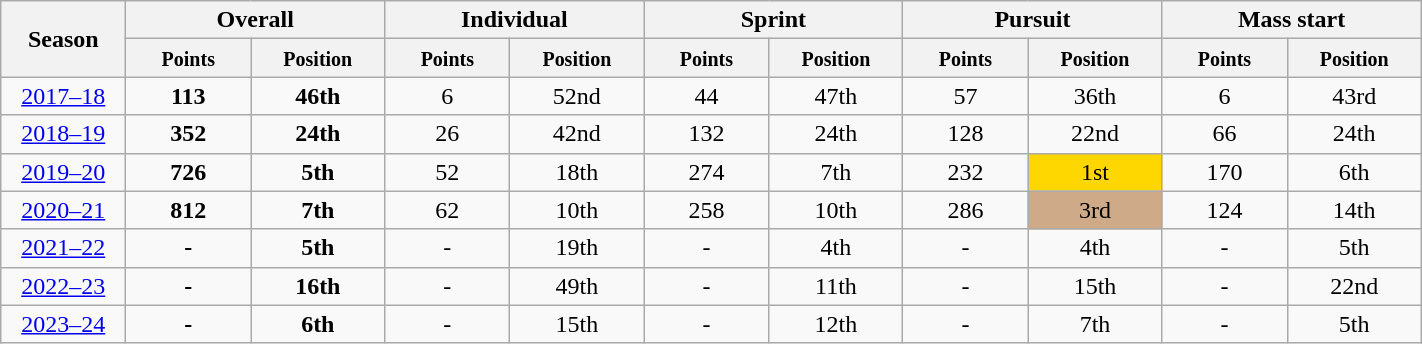<table class="wikitable" style="text-align:center;" width="75%">
<tr class="hintergrundfarbe5">
<th rowspan="2" style="width:4%;">Season</th>
<th colspan="2">Overall</th>
<th colspan="2">Individual</th>
<th colspan="2">Sprint</th>
<th colspan="2">Pursuit</th>
<th colspan="2">Mass start</th>
</tr>
<tr class="hintergrundfarbe5">
<th style="width:5%;"><small>Points</small></th>
<th style="width:5%;"><small>Position</small></th>
<th style="width:5%;"><small>Points</small></th>
<th style="width:5%;"><small>Position</small></th>
<th style="width:5%;"><small>Points</small></th>
<th style="width:5%;"><small>Position</small></th>
<th style="width:5%;"><small>Points</small></th>
<th style="width:5%;"><small>Position</small></th>
<th style="width:5%;"><small>Points</small></th>
<th style="width:5%;"><small>Position</small></th>
</tr>
<tr>
<td><a href='#'>2017–18</a></td>
<td><strong>113</strong></td>
<td><strong>46th</strong></td>
<td>6</td>
<td>52nd</td>
<td>44</td>
<td>47th</td>
<td>57</td>
<td>36th</td>
<td>6</td>
<td>43rd</td>
</tr>
<tr>
<td><a href='#'>2018–19</a></td>
<td><strong>352</strong></td>
<td><strong>24th</strong></td>
<td>26</td>
<td>42nd</td>
<td>132</td>
<td>24th</td>
<td>128</td>
<td>22nd</td>
<td>66</td>
<td>24th</td>
</tr>
<tr>
<td><a href='#'>2019–20</a></td>
<td><strong>726</strong></td>
<td><strong>5th</strong></td>
<td>52</td>
<td>18th</td>
<td>274</td>
<td>7th</td>
<td>232</td>
<td align=center bgcolor="gold">1st</td>
<td>170</td>
<td>6th</td>
</tr>
<tr>
<td><a href='#'>2020–21</a></td>
<td><strong>812</strong></td>
<td><strong>7th</strong></td>
<td>62</td>
<td>10th</td>
<td>258</td>
<td>10th</td>
<td>286</td>
<td style="background:#cfaa88;">3rd</td>
<td>124</td>
<td>14th</td>
</tr>
<tr>
<td><a href='#'>2021–22</a></td>
<td><strong>-</strong></td>
<td><strong>5th</strong></td>
<td>-</td>
<td>19th</td>
<td>-</td>
<td>4th</td>
<td>-</td>
<td>4th</td>
<td>-</td>
<td>5th</td>
</tr>
<tr>
<td><a href='#'>2022–23</a></td>
<td><strong>-</strong></td>
<td><strong>16th</strong></td>
<td>-</td>
<td>49th</td>
<td>-</td>
<td>11th</td>
<td>-</td>
<td>15th</td>
<td>-</td>
<td>22nd</td>
</tr>
<tr>
<td><a href='#'>2023–24</a></td>
<td><strong>-</strong></td>
<td><strong>6th</strong></td>
<td>-</td>
<td>15th</td>
<td>-</td>
<td>12th</td>
<td>-</td>
<td>7th</td>
<td>-</td>
<td>5th</td>
</tr>
</table>
